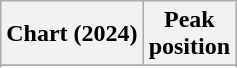<table class="wikitable sortable plainrowheaders" style="text-align:center">
<tr>
<th scope="col">Chart (2024)</th>
<th scope="col">Peak<br>position</th>
</tr>
<tr>
</tr>
<tr>
</tr>
</table>
